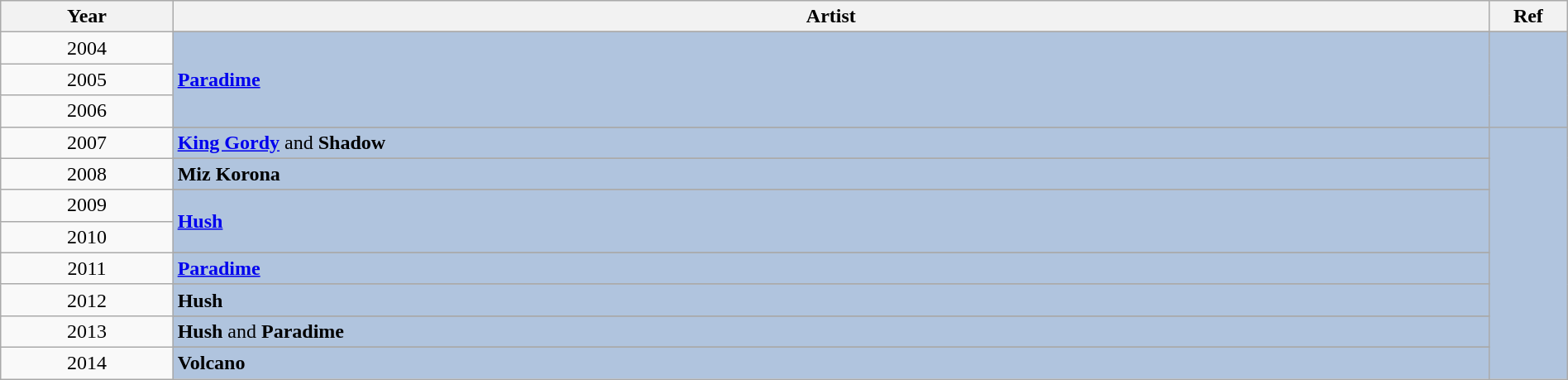<table class="wikitable" style="width:100%;">
<tr>
<th style="width:11%;">Year</th>
<th style="width:84%;">Artist</th>
<th style="width:5%;">Ref</th>
</tr>
<tr>
<td rowspan="2" align="center">2004</td>
</tr>
<tr style="background:#B0C4DE">
<td rowspan="3"><strong><a href='#'>Paradime</a></strong></td>
<td rowspan="4"></td>
</tr>
<tr>
<td align="center">2005</td>
</tr>
<tr>
<td align="center">2006</td>
</tr>
<tr>
<td rowspan="2" align="center">2007</td>
</tr>
<tr style="background:#B0C4DE">
<td><strong><a href='#'>King Gordy</a></strong> and <strong>Shadow</strong></td>
<td rowspan="14" align="center"></td>
</tr>
<tr>
<td rowspan="2" align="center">2008</td>
</tr>
<tr style="background:#B0C4DE">
<td><strong>Miz Korona</strong></td>
</tr>
<tr>
<td rowspan="2" align="center">2009</td>
</tr>
<tr style="background:#B0C4DE">
<td rowspan="2"><strong><a href='#'>Hush</a></strong></td>
</tr>
<tr>
<td align="center">2010</td>
</tr>
<tr>
<td rowspan="2" align="center">2011</td>
</tr>
<tr style="background:#B0C4DE">
<td><strong><a href='#'>Paradime</a></strong></td>
</tr>
<tr>
<td rowspan="2" align="center">2012</td>
</tr>
<tr style="background:#B0C4DE">
<td><strong>Hush</strong></td>
</tr>
<tr>
<td rowspan="2" align="center">2013</td>
</tr>
<tr style="background:#B0C4DE">
<td><strong>Hush</strong> and <strong>Paradime</strong></td>
</tr>
<tr>
<td rowspan="2" align="center">2014</td>
</tr>
<tr style="background:#B0C4DE">
<td><strong>Volcano</strong></td>
</tr>
</table>
